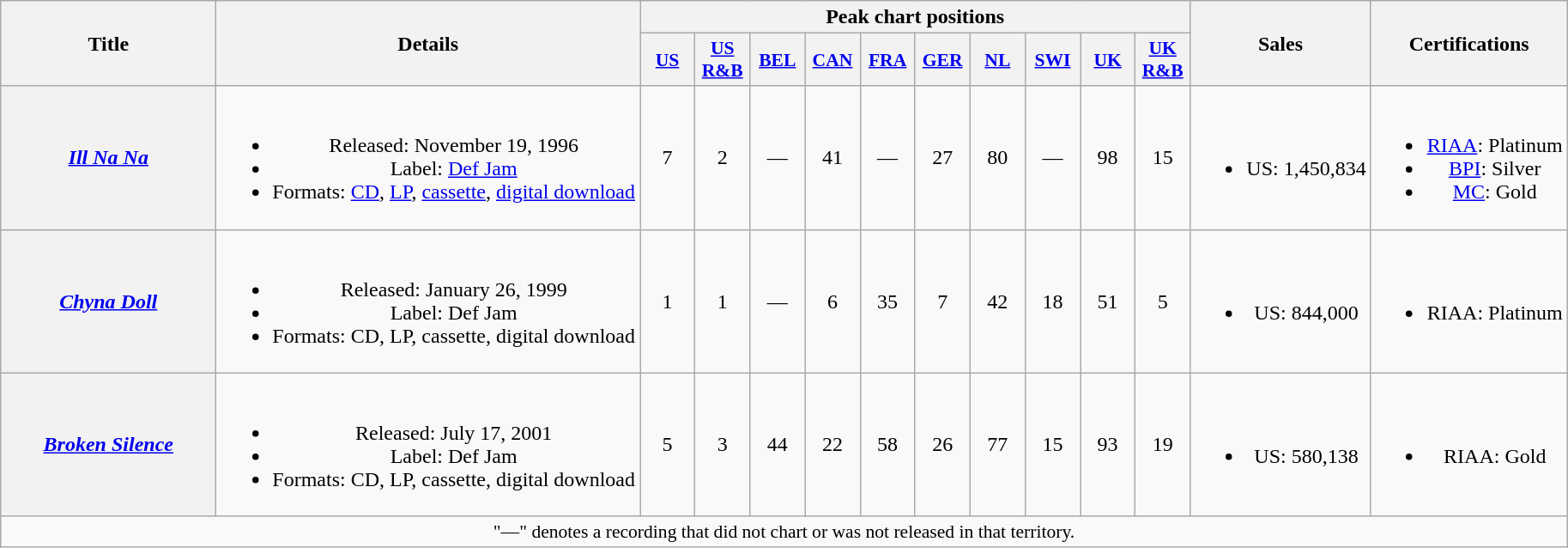<table class="wikitable plainrowheaders" style="text-align:center;">
<tr>
<th rowspan="2" style="width:10em;">Title</th>
<th rowspan="2">Details</th>
<th colspan="10">Peak chart positions</th>
<th rowspan="2">Sales</th>
<th rowspan="2">Certifications</th>
</tr>
<tr>
<th scope="col" style="width:2.5em;font-size:90%;"><a href='#'>US</a><br></th>
<th scope="col" style="width:2.5em;font-size:90%;"><a href='#'>US<br>R&B</a><br></th>
<th scope="col" style="width:2.5em;font-size:90%;"><a href='#'>BEL</a><br></th>
<th scope="col" style="width:2.5em;font-size:90%;"><a href='#'>CAN</a><br></th>
<th scope="col" style="width:2.5em;font-size:90%;"><a href='#'>FRA</a><br></th>
<th scope="col" style="width:2.5em;font-size:90%;"><a href='#'>GER</a><br></th>
<th scope="col" style="width:2.5em;font-size:90%;"><a href='#'>NL</a><br></th>
<th scope="col" style="width:2.5em;font-size:90%;"><a href='#'>SWI</a><br></th>
<th scope="col" style="width:2.5em;font-size:90%;"><a href='#'>UK</a><br></th>
<th scope="col" style="width:2.5em;font-size:90%;"><a href='#'>UK<br>R&B</a><br></th>
</tr>
<tr>
<th scope="row"><em><a href='#'>Ill Na Na</a></em></th>
<td><br><ul><li>Released: November 19, 1996</li><li>Label: <a href='#'>Def Jam</a></li><li>Formats: <a href='#'>CD</a>, <a href='#'>LP</a>, <a href='#'>cassette</a>, <a href='#'>digital download</a></li></ul></td>
<td>7</td>
<td>2</td>
<td>—</td>
<td>41</td>
<td>—</td>
<td>27</td>
<td>80</td>
<td>—</td>
<td>98</td>
<td>15</td>
<td><br><ul><li>US: 1,450,834</li></ul></td>
<td><br><ul><li><a href='#'>RIAA</a>:  Platinum</li><li><a href='#'>BPI</a>: Silver</li><li><a href='#'>MC</a>: Gold</li></ul></td>
</tr>
<tr>
<th scope="row"><em><a href='#'>Chyna Doll</a></em></th>
<td><br><ul><li>Released: January 26, 1999</li><li>Label: Def Jam</li><li>Formats: CD, LP, cassette, digital download</li></ul></td>
<td>1</td>
<td>1</td>
<td>—</td>
<td>6</td>
<td>35</td>
<td>7</td>
<td>42</td>
<td>18</td>
<td>51</td>
<td>5</td>
<td><br><ul><li>US: 844,000</li></ul></td>
<td><br><ul><li>RIAA: Platinum</li></ul></td>
</tr>
<tr>
<th scope="row"><em><a href='#'>Broken Silence</a></em></th>
<td><br><ul><li>Released: July 17, 2001</li><li>Label: Def Jam</li><li>Formats: CD, LP, cassette, digital download</li></ul></td>
<td>5</td>
<td>3</td>
<td>44</td>
<td>22</td>
<td>58</td>
<td>26</td>
<td>77</td>
<td>15</td>
<td>93</td>
<td>19</td>
<td><br><ul><li>US: 580,138</li></ul></td>
<td><br><ul><li>RIAA: Gold</li></ul></td>
</tr>
<tr>
<td colspan="14" style="font-size:90%">"—" denotes a recording that did not chart or was not released in that territory.</td>
</tr>
</table>
